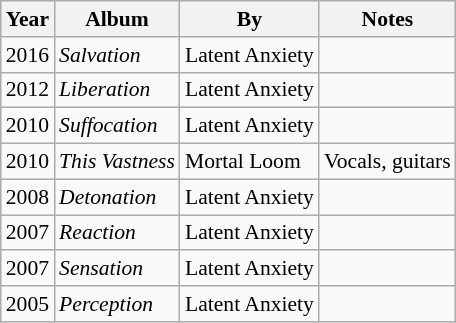<table class="wikitable" style="font-size: 90%">
<tr>
<th>Year</th>
<th>Album</th>
<th>By</th>
<th>Notes</th>
</tr>
<tr>
<td>2016</td>
<td><em>Salvation</em></td>
<td>Latent Anxiety</td>
<td></td>
</tr>
<tr>
<td>2012</td>
<td><em>Liberation</em></td>
<td>Latent Anxiety</td>
<td></td>
</tr>
<tr>
<td>2010</td>
<td><em>Suffocation</em></td>
<td>Latent Anxiety</td>
<td></td>
</tr>
<tr>
<td>2010</td>
<td><em>This Vastness</em></td>
<td>Mortal Loom</td>
<td>Vocals, guitars</td>
</tr>
<tr>
<td>2008</td>
<td><em>Detonation</em></td>
<td>Latent Anxiety</td>
<td></td>
</tr>
<tr>
<td>2007</td>
<td><em>Reaction</em></td>
<td>Latent Anxiety</td>
<td></td>
</tr>
<tr>
<td>2007</td>
<td><em>Sensation</em></td>
<td>Latent Anxiety</td>
<td></td>
</tr>
<tr>
<td>2005</td>
<td><em>Perception</em></td>
<td>Latent Anxiety</td>
<td></td>
</tr>
</table>
